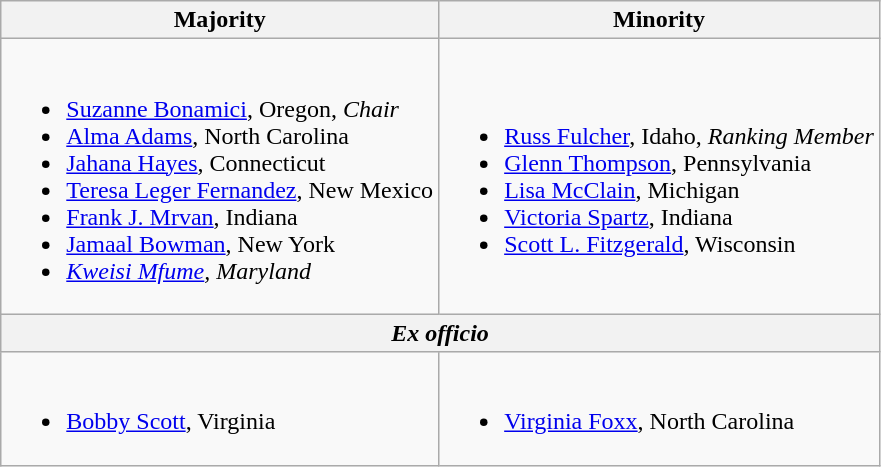<table class=wikitable>
<tr>
<th>Majority</th>
<th>Minority</th>
</tr>
<tr>
<td><br><ul><li><a href='#'>Suzanne Bonamici</a>, Oregon, <em>Chair</em></li><li><a href='#'>Alma Adams</a>, North Carolina</li><li><a href='#'>Jahana Hayes</a>, Connecticut</li><li><a href='#'>Teresa Leger Fernandez</a>, New Mexico</li><li><a href='#'>Frank J. Mrvan</a>, Indiana</li><li><a href='#'>Jamaal Bowman</a>, New York</li><li><em><a href='#'>Kweisi Mfume</a>, Maryland</em></li></ul></td>
<td><br><ul><li><a href='#'>Russ Fulcher</a>, Idaho, <em>Ranking Member</em></li><li><a href='#'>Glenn Thompson</a>, Pennsylvania</li><li><a href='#'>Lisa McClain</a>, Michigan</li><li><a href='#'>Victoria Spartz</a>, Indiana</li><li><a href='#'>Scott L. Fitzgerald</a>, Wisconsin</li></ul></td>
</tr>
<tr>
<th colspan=2><em>Ex officio</em></th>
</tr>
<tr>
<td><br><ul><li><a href='#'>Bobby Scott</a>, Virginia</li></ul></td>
<td><br><ul><li><a href='#'>Virginia Foxx</a>, North Carolina</li></ul></td>
</tr>
</table>
